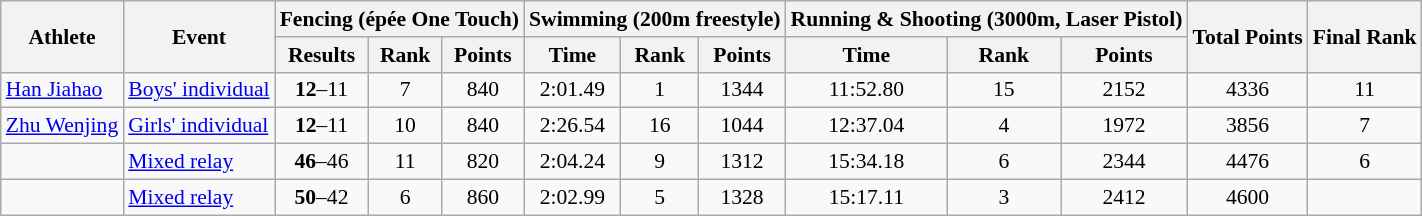<table class="wikitable" border="1" style="font-size:90%">
<tr>
<th rowspan=2>Athlete</th>
<th rowspan=2>Event</th>
<th colspan=3>Fencing (épée One Touch)</th>
<th colspan=3>Swimming (200m freestyle)</th>
<th colspan=3>Running & Shooting (3000m, Laser Pistol)</th>
<th rowspan=2>Total Points</th>
<th rowspan=2>Final Rank</th>
</tr>
<tr>
<th>Results</th>
<th>Rank</th>
<th>Points</th>
<th>Time</th>
<th>Rank</th>
<th>Points</th>
<th>Time</th>
<th>Rank</th>
<th>Points</th>
</tr>
<tr>
<td><a href='#'>Han Jiahao</a></td>
<td><a href='#'>Boys' individual</a></td>
<td align=center><strong>12</strong>–11</td>
<td align=center>7</td>
<td align=center>840</td>
<td align=center>2:01.49</td>
<td align=center>1</td>
<td align=center>1344</td>
<td align=center>11:52.80</td>
<td align=center>15</td>
<td align=center>2152</td>
<td align=center>4336</td>
<td align=center>11</td>
</tr>
<tr>
<td><a href='#'>Zhu Wenjing</a></td>
<td><a href='#'>Girls' individual</a></td>
<td align=center><strong>12</strong>–11</td>
<td align=center>10</td>
<td align=center>840</td>
<td align=center>2:26.54</td>
<td align=center>16</td>
<td align=center>1044</td>
<td align=center>12:37.04</td>
<td align=center>4</td>
<td align=center>1972</td>
<td align=center>3856</td>
<td align=center>7</td>
</tr>
<tr>
<td><br></td>
<td><a href='#'>Mixed relay</a></td>
<td align=center><strong>46</strong>–46</td>
<td align=center>11</td>
<td align=center>820</td>
<td align=center>2:04.24</td>
<td align=center>9</td>
<td align=center>1312</td>
<td align=center>15:34.18</td>
<td align=center>6</td>
<td align=center>2344</td>
<td align=center>4476</td>
<td align=center>6</td>
</tr>
<tr>
<td><br></td>
<td><a href='#'>Mixed relay</a></td>
<td align=center><strong>50</strong>–42</td>
<td align=center>6</td>
<td align=center>860</td>
<td align=center>2:02.99</td>
<td align=center>5</td>
<td align=center>1328</td>
<td align=center>15:17.11</td>
<td align=center>3</td>
<td align=center>2412</td>
<td align=center>4600</td>
<td align=center></td>
</tr>
</table>
